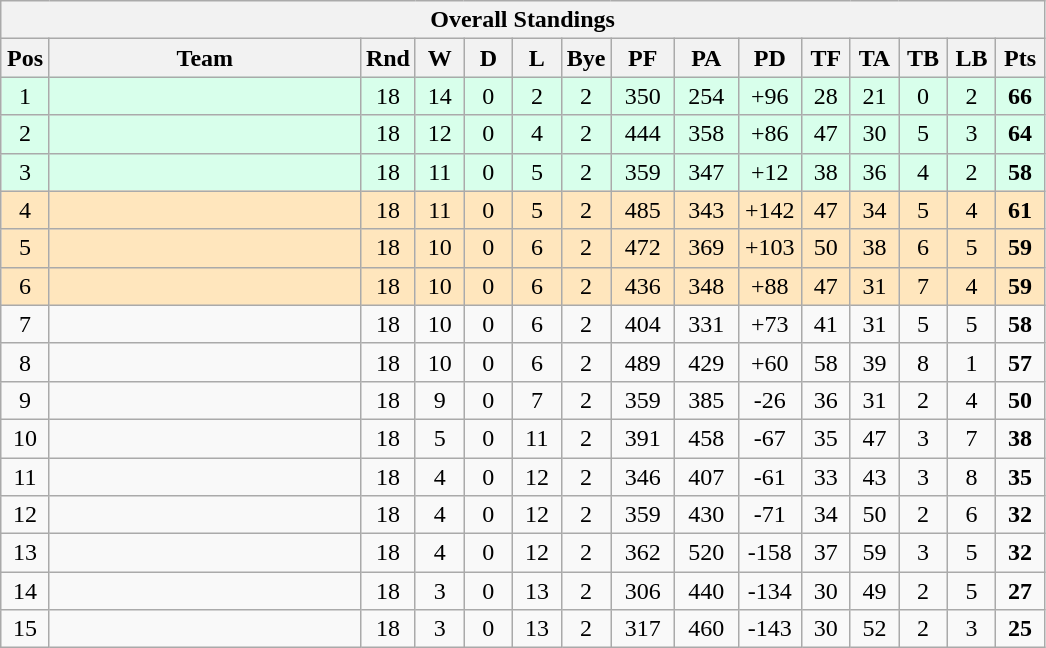<table class="wikitable" style="float:left; margin-right:15px; text-align: center;">
<tr>
<th colspan="100%"><div><strong>Overall Standings</strong></div></th>
</tr>
<tr>
<th style="width:25px;">Pos</th>
<th style="width:200px;">Team</th>
<th style="width:25px;">Rnd</th>
<th style="width:25px;">W</th>
<th style="width:25px;">D</th>
<th style="width:25px;">L</th>
<th style="width:25px;">Bye</th>
<th style="width:35px;">PF</th>
<th style="width:35px;">PA</th>
<th style="width:35px;">PD</th>
<th style="width:25px;">TF</th>
<th style="width:25px;">TA</th>
<th style="width:25px;">TB</th>
<th style="width:25px;">LB</th>
<th style="width:25px;">Pts<br></th>
</tr>
<tr style="background:#d8ffeb; text-align:center;">
<td>1</td>
<td align=left></td>
<td>18</td>
<td>14</td>
<td>0</td>
<td>2</td>
<td>2</td>
<td>350</td>
<td>254</td>
<td>+96</td>
<td>28</td>
<td>21</td>
<td>0</td>
<td>2</td>
<td><strong>66</strong></td>
</tr>
<tr style="background:#d8ffeb; text-align:center;">
<td>2</td>
<td align=left></td>
<td>18</td>
<td>12</td>
<td>0</td>
<td>4</td>
<td>2</td>
<td>444</td>
<td>358</td>
<td>+86</td>
<td>47</td>
<td>30</td>
<td>5</td>
<td>3</td>
<td><strong>64</strong></td>
</tr>
<tr style="background:#d8ffeb; text-align:center;">
<td>3</td>
<td align=left></td>
<td>18</td>
<td>11</td>
<td>0</td>
<td>5</td>
<td>2</td>
<td>359</td>
<td>347</td>
<td>+12</td>
<td>38</td>
<td>36</td>
<td>4</td>
<td>2</td>
<td><strong>58</strong></td>
</tr>
<tr style="background:#ffe6bd;">
<td>4</td>
<td align=left></td>
<td>18</td>
<td>11</td>
<td>0</td>
<td>5</td>
<td>2</td>
<td>485</td>
<td>343</td>
<td>+142</td>
<td>47</td>
<td>34</td>
<td>5</td>
<td>4</td>
<td><strong>61</strong></td>
</tr>
<tr style="background:#ffe6bd;">
<td>5</td>
<td align=left></td>
<td>18</td>
<td>10</td>
<td>0</td>
<td>6</td>
<td>2</td>
<td>472</td>
<td>369</td>
<td>+103</td>
<td>50</td>
<td>38</td>
<td>6</td>
<td>5</td>
<td><strong>59</strong></td>
</tr>
<tr style="background:#ffe6bd;">
<td>6</td>
<td align=left></td>
<td>18</td>
<td>10</td>
<td>0</td>
<td>6</td>
<td>2</td>
<td>436</td>
<td>348</td>
<td>+88</td>
<td>47</td>
<td>31</td>
<td>7</td>
<td>4</td>
<td><strong>59</strong></td>
</tr>
<tr>
<td>7</td>
<td align=left></td>
<td>18</td>
<td>10</td>
<td>0</td>
<td>6</td>
<td>2</td>
<td>404</td>
<td>331</td>
<td>+73</td>
<td>41</td>
<td>31</td>
<td>5</td>
<td>5</td>
<td><strong>58</strong></td>
</tr>
<tr>
<td>8</td>
<td align=left></td>
<td>18</td>
<td>10</td>
<td>0</td>
<td>6</td>
<td>2</td>
<td>489</td>
<td>429</td>
<td>+60</td>
<td>58</td>
<td>39</td>
<td>8</td>
<td>1</td>
<td><strong>57</strong></td>
</tr>
<tr>
<td>9</td>
<td align=left></td>
<td>18</td>
<td>9</td>
<td>0</td>
<td>7</td>
<td>2</td>
<td>359</td>
<td>385</td>
<td>-26</td>
<td>36</td>
<td>31</td>
<td>2</td>
<td>4</td>
<td><strong>50</strong></td>
</tr>
<tr>
<td>10</td>
<td align=left></td>
<td>18</td>
<td>5</td>
<td>0</td>
<td>11</td>
<td>2</td>
<td>391</td>
<td>458</td>
<td>-67</td>
<td>35</td>
<td>47</td>
<td>3</td>
<td>7</td>
<td><strong>38</strong></td>
</tr>
<tr>
<td>11</td>
<td align=left></td>
<td>18</td>
<td>4</td>
<td>0</td>
<td>12</td>
<td>2</td>
<td>346</td>
<td>407</td>
<td>-61</td>
<td>33</td>
<td>43</td>
<td>3</td>
<td>8</td>
<td><strong>35</strong></td>
</tr>
<tr>
<td>12</td>
<td align=left></td>
<td>18</td>
<td>4</td>
<td>0</td>
<td>12</td>
<td>2</td>
<td>359</td>
<td>430</td>
<td>-71</td>
<td>34</td>
<td>50</td>
<td>2</td>
<td>6</td>
<td><strong>32</strong></td>
</tr>
<tr>
<td>13</td>
<td align=left></td>
<td>18</td>
<td>4</td>
<td>0</td>
<td>12</td>
<td>2</td>
<td>362</td>
<td>520</td>
<td>-158</td>
<td>37</td>
<td>59</td>
<td>3</td>
<td>5</td>
<td><strong>32</strong></td>
</tr>
<tr>
<td>14</td>
<td align=left></td>
<td>18</td>
<td>3</td>
<td>0</td>
<td>13</td>
<td>2</td>
<td>306</td>
<td>440</td>
<td>-134</td>
<td>30</td>
<td>49</td>
<td>2</td>
<td>5</td>
<td><strong>27</strong></td>
</tr>
<tr>
<td>15</td>
<td align=left></td>
<td>18</td>
<td>3</td>
<td>0</td>
<td>13</td>
<td>2</td>
<td>317</td>
<td>460</td>
<td>-143</td>
<td>30</td>
<td>52</td>
<td>2</td>
<td>3</td>
<td><strong>25</strong></td>
</tr>
</table>
